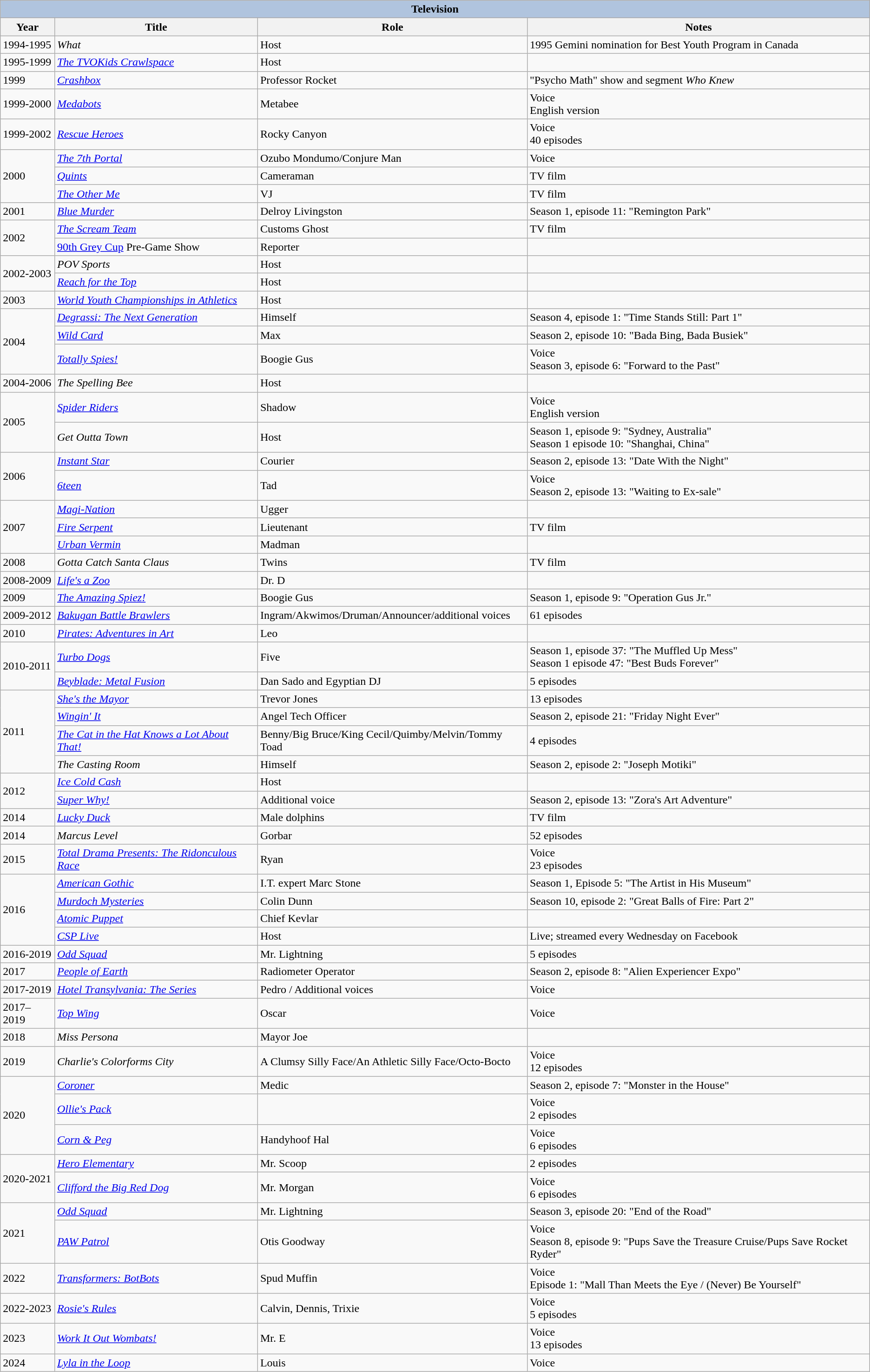<table class="wikitable sortable">
<tr style="text-align:center;">
<th colspan=4 style="background:#B0C4DE;">Television</th>
</tr>
<tr style="text-align:center;">
<th>Year</th>
<th>Title</th>
<th>Role</th>
<th class="unsortable">Notes</th>
</tr>
<tr>
<td>1994-1995</td>
<td><em>What</em></td>
<td>Host</td>
<td>1995 Gemini nomination for Best Youth Program in Canada</td>
</tr>
<tr>
<td>1995-1999</td>
<td data-sort-value="TVOKids Crawlspace, The"><em><a href='#'>The TVOKids Crawlspace</a></em></td>
<td>Host</td>
<td></td>
</tr>
<tr>
<td>1999</td>
<td><em><a href='#'>Crashbox</a></em></td>
<td>Professor Rocket</td>
<td>"Psycho Math" show and segment <em>Who Knew</em></td>
</tr>
<tr>
<td>1999-2000</td>
<td><em><a href='#'>Medabots</a></em></td>
<td>Metabee</td>
<td>Voice<br> English version</td>
</tr>
<tr>
<td>1999-2002</td>
<td><em><a href='#'>Rescue Heroes</a></em></td>
<td>Rocky Canyon</td>
<td>Voice<br> 40 episodes</td>
</tr>
<tr>
<td rowspan=3>2000</td>
<td data-sort-value="7th Portal, The"><em><a href='#'>The 7th Portal</a></em></td>
<td>Ozubo Mondumo/Conjure Man</td>
<td>Voice</td>
</tr>
<tr>
<td><em><a href='#'>Quints</a></em></td>
<td>Cameraman</td>
<td>TV film</td>
</tr>
<tr>
<td data-sort-value="Other Me, The"><em><a href='#'>The Other Me</a></em></td>
<td>VJ</td>
<td>TV film</td>
</tr>
<tr>
<td>2001</td>
<td><em><a href='#'>Blue Murder</a></em></td>
<td>Delroy Livingston</td>
<td>Season 1, episode 11: "Remington Park"</td>
</tr>
<tr>
<td rowspan=2>2002</td>
<td data-sort-value="Scream Team, The"><em><a href='#'>The Scream Team</a></em></td>
<td>Customs Ghost</td>
<td>TV film</td>
</tr>
<tr>
<td><a href='#'>90th Grey Cup</a> Pre-Game Show</td>
<td>Reporter</td>
<td></td>
</tr>
<tr>
<td rowspan=2>2002-2003</td>
<td><em>POV Sports</em></td>
<td>Host</td>
<td></td>
</tr>
<tr>
<td><em><a href='#'>Reach for the Top</a></em></td>
<td>Host</td>
<td></td>
</tr>
<tr>
<td>2003</td>
<td><em><a href='#'>World Youth Championships in Athletics</a></em></td>
<td>Host</td>
<td></td>
</tr>
<tr>
<td rowspan=3>2004</td>
<td><em><a href='#'>Degrassi: The Next Generation</a></em></td>
<td>Himself</td>
<td>Season 4, episode 1: "Time Stands Still: Part 1"</td>
</tr>
<tr>
<td><em><a href='#'>Wild Card</a></em></td>
<td>Max</td>
<td>Season 2, episode 10: "Bada Bing, Bada Busiek"</td>
</tr>
<tr>
<td><em><a href='#'>Totally Spies!</a></em></td>
<td>Boogie Gus</td>
<td>Voice<br> Season 3, episode 6: "Forward to the Past"</td>
</tr>
<tr>
<td>2004-2006</td>
<td data-sort-value="Spelling Bee, The"><em>The Spelling Bee</em></td>
<td>Host</td>
<td></td>
</tr>
<tr>
<td rowspan=2>2005</td>
<td><em><a href='#'>Spider Riders</a></em></td>
<td>Shadow</td>
<td>Voice<br> English version</td>
</tr>
<tr>
<td><em>Get Outta Town</em></td>
<td>Host</td>
<td>Season 1, episode 9: "Sydney, Australia"<br> Season 1 episode 10: "Shanghai, China"</td>
</tr>
<tr>
<td rowspan=2>2006</td>
<td><em><a href='#'>Instant Star</a></em></td>
<td>Courier</td>
<td>Season 2, episode 13: "Date With the Night"</td>
</tr>
<tr>
<td><em><a href='#'>6teen</a></em></td>
<td>Tad</td>
<td>Voice<br> Season 2, episode 13: "Waiting to Ex-sale"</td>
</tr>
<tr>
<td rowspan=3>2007</td>
<td><em><a href='#'>Magi-Nation</a></em></td>
<td>Ugger</td>
<td></td>
</tr>
<tr>
<td><em><a href='#'>Fire Serpent</a></em></td>
<td>Lieutenant</td>
<td>TV film</td>
</tr>
<tr>
<td><em><a href='#'>Urban Vermin</a></em></td>
<td>Madman</td>
<td></td>
</tr>
<tr>
<td>2008</td>
<td><em>Gotta Catch Santa Claus</em></td>
<td>Twins</td>
<td>TV film</td>
</tr>
<tr>
<td>2008-2009</td>
<td><em><a href='#'>Life's a Zoo</a></em></td>
<td>Dr. D</td>
<td></td>
</tr>
<tr>
<td>2009</td>
<td data-sort-value="Amazing Spiez!, The"><em><a href='#'>The Amazing Spiez!</a></em></td>
<td>Boogie Gus</td>
<td>Season 1, episode 9: "Operation Gus Jr."</td>
</tr>
<tr>
<td>2009-2012</td>
<td><em><a href='#'>Bakugan Battle Brawlers</a></em></td>
<td>Ingram/Akwimos/Druman/Announcer/additional voices</td>
<td>61 episodes</td>
</tr>
<tr>
<td>2010</td>
<td><em><a href='#'>Pirates: Adventures in Art</a></em></td>
<td>Leo</td>
<td></td>
</tr>
<tr>
<td rowspan=2>2010-2011</td>
<td><em><a href='#'>Turbo Dogs</a></em></td>
<td>Five</td>
<td>Season 1, episode 37: "The Muffled Up Mess"<br>Season 1 episode 47: "Best Buds Forever"</td>
</tr>
<tr>
<td><em><a href='#'>Beyblade: Metal Fusion</a></em></td>
<td>Dan Sado and Egyptian DJ</td>
<td>5 episodes</td>
</tr>
<tr>
<td rowspan=4>2011</td>
<td><em><a href='#'>She's the Mayor</a></em></td>
<td>Trevor Jones</td>
<td>13 episodes</td>
</tr>
<tr>
<td><em><a href='#'>Wingin' It</a></em></td>
<td>Angel Tech Officer</td>
<td>Season 2, episode 21: "Friday Night Ever"</td>
</tr>
<tr>
<td data-sort-value="Cat in the Hat Knows a Lot About That!, The"><em><a href='#'>The Cat in the Hat Knows a Lot About That!</a></em></td>
<td>Benny/Big Bruce/King Cecil/Quimby/Melvin/Tommy Toad</td>
<td>4 episodes</td>
</tr>
<tr>
<td data-sort-value="Casting Room, The"><em>The Casting Room</em></td>
<td>Himself</td>
<td>Season 2, episode 2: "Joseph Motiki"</td>
</tr>
<tr>
<td rowspan=2>2012</td>
<td><em><a href='#'>Ice Cold Cash</a></em></td>
<td>Host</td>
<td></td>
</tr>
<tr>
<td><em><a href='#'>Super Why!</a></em></td>
<td>Additional voice</td>
<td>Season 2, episode 13: "Zora's Art Adventure"</td>
</tr>
<tr>
<td>2014</td>
<td><em><a href='#'>Lucky Duck</a></em></td>
<td>Male dolphins</td>
<td>TV film</td>
</tr>
<tr>
<td>2014</td>
<td><em>Marcus Level</em></td>
<td>Gorbar</td>
<td>52 episodes</td>
</tr>
<tr>
<td>2015</td>
<td><em><a href='#'>Total Drama Presents: The Ridonculous Race</a></em></td>
<td>Ryan</td>
<td>Voice<br> 23 episodes</td>
</tr>
<tr>
<td rowspan=4>2016</td>
<td><em><a href='#'>American Gothic</a></em></td>
<td>I.T. expert Marc Stone</td>
<td>Season 1, Episode 5: "The Artist in His Museum"</td>
</tr>
<tr>
<td><em><a href='#'>Murdoch Mysteries</a></em></td>
<td>Colin Dunn</td>
<td>Season 10, episode 2: "Great Balls of Fire: Part 2"</td>
</tr>
<tr>
<td><em><a href='#'>Atomic Puppet</a></em></td>
<td>Chief Kevlar</td>
<td></td>
</tr>
<tr>
<td><em><a href='#'>CSP Live</a></em></td>
<td>Host</td>
<td>Live; streamed every Wednesday on Facebook</td>
</tr>
<tr>
<td>2016-2019</td>
<td><em><a href='#'>Odd Squad</a></em></td>
<td>Mr. Lightning</td>
<td>5 episodes</td>
</tr>
<tr>
<td>2017</td>
<td><em><a href='#'>People of Earth</a></em></td>
<td>Radiometer Operator</td>
<td>Season 2, episode 8: "Alien Experiencer Expo"</td>
</tr>
<tr>
<td>2017-2019</td>
<td><em><a href='#'>Hotel Transylvania: The Series</a></em></td>
<td>Pedro / Additional voices</td>
<td>Voice</td>
</tr>
<tr>
<td>2017–2019</td>
<td><em><a href='#'>Top Wing</a></em></td>
<td>Oscar</td>
<td>Voice</td>
</tr>
<tr>
<td>2018</td>
<td><em>Miss Persona</em></td>
<td>Mayor Joe</td>
<td></td>
</tr>
<tr>
<td>2019</td>
<td><em>Charlie's Colorforms City</em></td>
<td>A Clumsy Silly Face/An Athletic Silly Face/Octo-Bocto</td>
<td>Voice<br> 12 episodes</td>
</tr>
<tr>
<td rowspan=3>2020</td>
<td><em><a href='#'>Coroner</a></em></td>
<td>Medic</td>
<td>Season 2, episode 7: "Monster in the House"</td>
</tr>
<tr>
<td><em><a href='#'>Ollie's Pack</a></em></td>
<td></td>
<td>Voice<br> 2 episodes</td>
</tr>
<tr>
<td><em><a href='#'>Corn & Peg</a></em></td>
<td>Handyhoof Hal</td>
<td>Voice<br> 6 episodes</td>
</tr>
<tr>
<td rowspan=2>2020-2021</td>
<td><em><a href='#'>Hero Elementary</a></em></td>
<td>Mr. Scoop</td>
<td>2 episodes</td>
</tr>
<tr>
<td><em><a href='#'>Clifford the Big Red Dog</a></em></td>
<td>Mr. Morgan</td>
<td>Voice<br> 6 episodes</td>
</tr>
<tr>
<td rowspan=2>2021</td>
<td><em><a href='#'>Odd Squad</a></em></td>
<td>Mr. Lightning</td>
<td>Season 3, episode 20: "End of the Road"</td>
</tr>
<tr>
<td><em><a href='#'>PAW Patrol</a></em></td>
<td>Otis Goodway</td>
<td>Voice<br> Season 8, episode 9: "Pups Save the Treasure Cruise/Pups Save Rocket Ryder"</td>
</tr>
<tr>
<td>2022</td>
<td><em><a href='#'>Transformers: BotBots</a></em></td>
<td>Spud Muffin</td>
<td>Voice<br> Episode 1: "Mall Than Meets the Eye / (Never) Be Yourself"</td>
</tr>
<tr>
<td>2022-2023</td>
<td><em><a href='#'>Rosie's Rules</a></em></td>
<td>Calvin, Dennis, Trixie</td>
<td>Voice<br> 5 episodes</td>
</tr>
<tr>
<td>2023</td>
<td><em><a href='#'>Work It Out Wombats!</a></em></td>
<td>Mr. E</td>
<td>Voice<br> 13 episodes</td>
</tr>
<tr>
<td>2024</td>
<td><em><a href='#'>Lyla in the Loop</a></em></td>
<td>Louis</td>
<td>Voice</td>
</tr>
</table>
